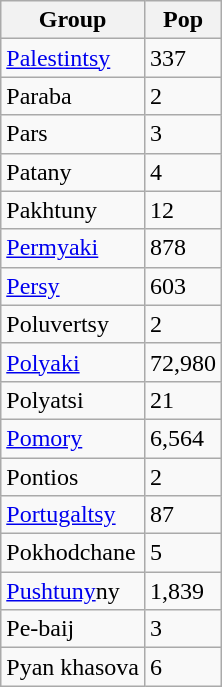<table class = "wikitable sortable">
<tr>
<th>Group</th>
<th>Pop</th>
</tr>
<tr>
<td><a href='#'>Palestintsy</a></td>
<td>337</td>
</tr>
<tr>
<td>Paraba</td>
<td>2</td>
</tr>
<tr>
<td>Pars</td>
<td>3</td>
</tr>
<tr>
<td>Patany</td>
<td>4</td>
</tr>
<tr>
<td>Pakhtuny</td>
<td>12</td>
</tr>
<tr>
<td><a href='#'>Permyaki</a></td>
<td>878</td>
</tr>
<tr>
<td><a href='#'>Persy</a></td>
<td>603</td>
</tr>
<tr>
<td>Poluvertsy</td>
<td>2</td>
</tr>
<tr>
<td><a href='#'>Polyaki</a></td>
<td>72,980</td>
</tr>
<tr>
<td>Polyatsi</td>
<td>21</td>
</tr>
<tr>
<td><a href='#'>Pomory</a></td>
<td>6,564</td>
</tr>
<tr>
<td>Pontios</td>
<td>2</td>
</tr>
<tr>
<td><a href='#'>Portugaltsy</a></td>
<td>87</td>
</tr>
<tr>
<td>Pokhodchane</td>
<td>5</td>
</tr>
<tr>
<td><a href='#'>Pushtuny</a>ny</td>
<td>1,839</td>
</tr>
<tr>
<td>Pe-baij</td>
<td>3</td>
</tr>
<tr>
<td>Pyan khasova</td>
<td>6</td>
</tr>
</table>
